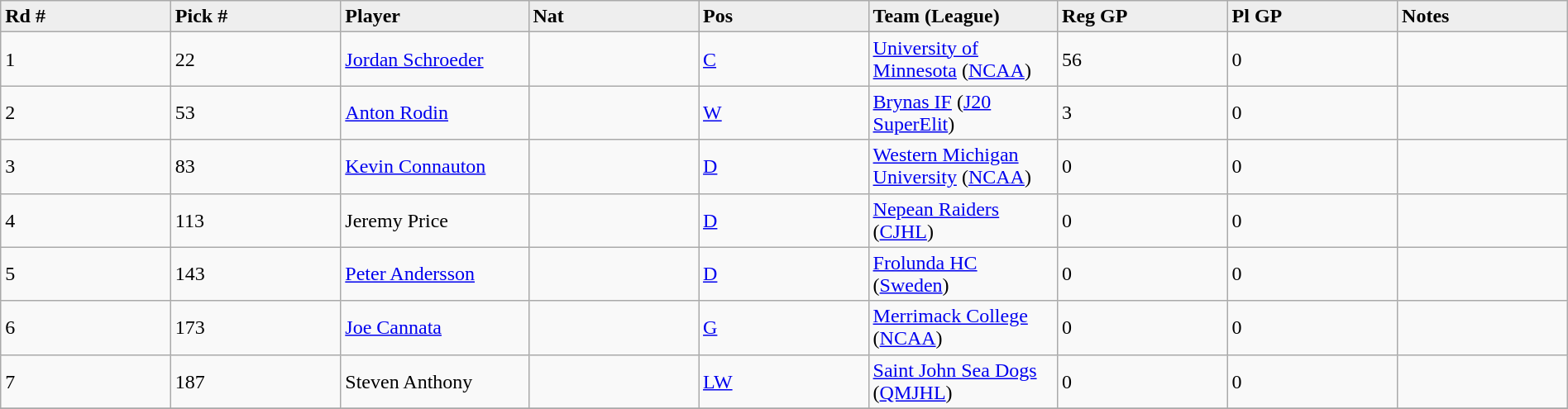<table class="wikitable" style="width: 100%">
<tr>
<td width="5%"; bgcolor="#eeeeee"><strong>Rd #</strong></td>
<td width="5%"; bgcolor="#eeeeee"><strong>Pick #</strong></td>
<td width="5%"; bgcolor="#eeeeee"><strong>Player</strong></td>
<td width="5%"; bgcolor="#eeeeee"><strong>Nat</strong></td>
<td width="5%"; bgcolor="#eeeeee"><strong>Pos</strong></td>
<td width="5%"; bgcolor="#eeeeee"><strong>Team (League)</strong></td>
<td width="5%"; bgcolor="#eeeeee"><strong>Reg GP</strong></td>
<td width="5%"; bgcolor="#eeeeee"><strong>Pl GP</strong></td>
<td width="5%"; bgcolor="#eeeeee"><strong>Notes</strong></td>
</tr>
<tr>
<td>1</td>
<td>22</td>
<td><a href='#'>Jordan Schroeder</a></td>
<td></td>
<td><a href='#'>C</a></td>
<td><a href='#'>University of Minnesota</a> (<a href='#'>NCAA</a>)</td>
<td>56</td>
<td>0</td>
<td></td>
</tr>
<tr>
<td>2</td>
<td>53</td>
<td><a href='#'>Anton Rodin</a></td>
<td></td>
<td><a href='#'>W</a></td>
<td><a href='#'>Brynas IF</a> (<a href='#'>J20 SuperElit</a>)</td>
<td>3</td>
<td>0</td>
<td></td>
</tr>
<tr>
<td>3</td>
<td>83</td>
<td><a href='#'>Kevin Connauton</a></td>
<td></td>
<td><a href='#'>D</a></td>
<td><a href='#'>Western Michigan University</a> (<a href='#'>NCAA</a>)</td>
<td>0</td>
<td>0</td>
<td></td>
</tr>
<tr>
<td>4</td>
<td>113</td>
<td>Jeremy Price</td>
<td></td>
<td><a href='#'>D</a></td>
<td><a href='#'>Nepean Raiders</a> (<a href='#'>CJHL</a>)</td>
<td>0</td>
<td>0</td>
<td></td>
</tr>
<tr>
<td>5</td>
<td>143</td>
<td><a href='#'>Peter Andersson</a></td>
<td></td>
<td><a href='#'>D</a></td>
<td><a href='#'>Frolunda HC</a> (<a href='#'>Sweden</a>)</td>
<td>0</td>
<td>0</td>
<td></td>
</tr>
<tr>
<td>6</td>
<td>173</td>
<td><a href='#'>Joe Cannata</a></td>
<td></td>
<td><a href='#'>G</a></td>
<td><a href='#'>Merrimack College</a> (<a href='#'>NCAA</a>)</td>
<td>0</td>
<td>0</td>
<td></td>
</tr>
<tr>
<td>7</td>
<td>187</td>
<td>Steven Anthony</td>
<td></td>
<td><a href='#'>LW</a></td>
<td><a href='#'>Saint John Sea Dogs</a> (<a href='#'>QMJHL</a>)</td>
<td>0</td>
<td>0</td>
<td></td>
</tr>
<tr>
</tr>
</table>
